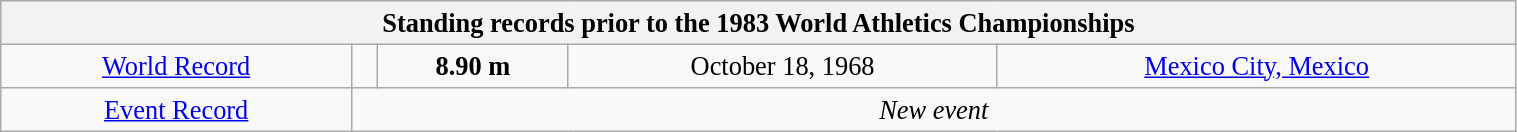<table class="wikitable" style=" text-align:center; font-size:110%;" width="80%">
<tr>
<th colspan="5">Standing records prior to the 1983 World Athletics Championships</th>
</tr>
<tr>
<td><a href='#'>World Record</a></td>
<td></td>
<td><strong>8.90 m </strong></td>
<td>October 18, 1968</td>
<td> <a href='#'>Mexico City, Mexico</a></td>
</tr>
<tr>
<td><a href='#'>Event Record</a></td>
<td colspan="4"><em>New event</em></td>
</tr>
</table>
